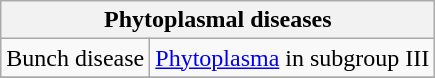<table class="wikitable" style="clear">
<tr>
<th colspan=2><strong>Phytoplasmal diseases</strong><br></th>
</tr>
<tr>
<td>Bunch disease</td>
<td><a href='#'>Phytoplasma</a> in subgroup III</td>
</tr>
<tr>
</tr>
</table>
